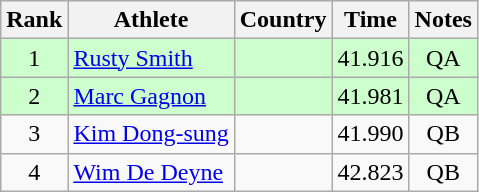<table class="wikitable sortable" style="text-align:center">
<tr>
<th>Rank</th>
<th>Athlete</th>
<th>Country</th>
<th>Time</th>
<th>Notes</th>
</tr>
<tr bgcolor=ccffcc>
<td>1</td>
<td align=left><a href='#'>Rusty Smith</a></td>
<td align=left></td>
<td>41.916</td>
<td>QA</td>
</tr>
<tr bgcolor=ccffcc>
<td>2</td>
<td align=left><a href='#'>Marc Gagnon</a></td>
<td align=left></td>
<td>41.981</td>
<td>QA</td>
</tr>
<tr>
<td>3</td>
<td align=left><a href='#'>Kim Dong-sung</a></td>
<td align=left></td>
<td>41.990</td>
<td>QB</td>
</tr>
<tr>
<td>4</td>
<td align=left><a href='#'>Wim De Deyne</a></td>
<td align=left></td>
<td>42.823</td>
<td>QB</td>
</tr>
</table>
